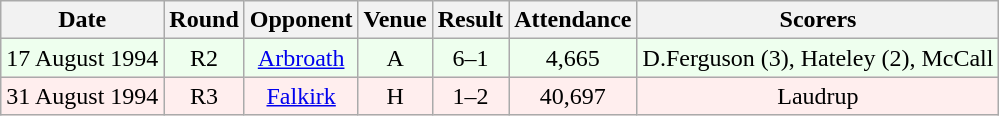<table class="wikitable sortable" style="font-size:100%; text-align:center">
<tr>
<th>Date</th>
<th>Round</th>
<th>Opponent</th>
<th>Venue</th>
<th>Result</th>
<th>Attendance</th>
<th>Scorers</th>
</tr>
<tr bgcolor = "#EEFFEE">
<td>17 August 1994</td>
<td>R2</td>
<td><a href='#'>Arbroath</a></td>
<td>A</td>
<td>6–1</td>
<td>4,665</td>
<td>D.Ferguson (3), Hateley (2), McCall</td>
</tr>
<tr bgcolor = "#FFEEEE">
<td>31 August 1994</td>
<td>R3</td>
<td><a href='#'>Falkirk</a></td>
<td>H</td>
<td>1–2</td>
<td>40,697</td>
<td>Laudrup</td>
</tr>
</table>
